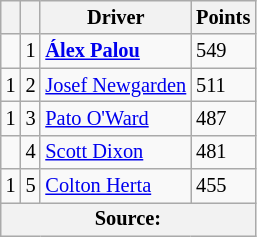<table class="wikitable" style="font-size: 85%;">
<tr>
<th scope="col"></th>
<th scope="col"></th>
<th scope="col">Driver</th>
<th scope="col">Points</th>
</tr>
<tr>
<td align="left"></td>
<td align="center">1</td>
<td> <strong><a href='#'>Álex Palou</a></strong></td>
<td align="left">549</td>
</tr>
<tr>
<td align="left"> 1</td>
<td align="center">2</td>
<td> <a href='#'>Josef Newgarden</a></td>
<td align="left">511</td>
</tr>
<tr>
<td align="left"> 1</td>
<td align="center">3</td>
<td> <a href='#'>Pato O'Ward</a></td>
<td align="left">487</td>
</tr>
<tr>
<td align="left"></td>
<td align="center">4</td>
<td> <a href='#'>Scott Dixon</a></td>
<td align="left">481</td>
</tr>
<tr>
<td align="left"> 1</td>
<td align="center">5</td>
<td> <a href='#'>Colton Herta</a></td>
<td align="left">455</td>
</tr>
<tr>
<th colspan=4>Source:</th>
</tr>
</table>
